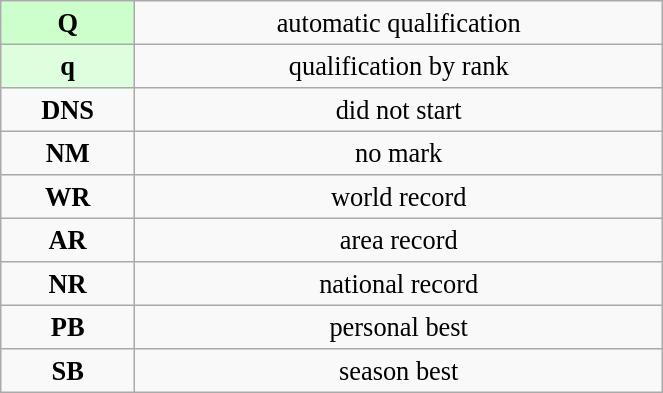<table class="wikitable" style=" text-align:center; font-size:110%;" width="35%">
<tr>
<td bgcolor="ccffcc"><strong>Q</strong></td>
<td>automatic qualification</td>
</tr>
<tr>
<td bgcolor="ddffdd"><strong>q</strong></td>
<td>qualification by rank</td>
</tr>
<tr>
<td><strong>DNS</strong></td>
<td>did not start</td>
</tr>
<tr>
<td><strong>NM</strong></td>
<td>no mark</td>
</tr>
<tr>
<td><strong>WR</strong></td>
<td>world record</td>
</tr>
<tr>
<td><strong>AR</strong></td>
<td>area record</td>
</tr>
<tr>
<td><strong>NR</strong></td>
<td>national record</td>
</tr>
<tr>
<td><strong>PB</strong></td>
<td>personal best</td>
</tr>
<tr>
<td><strong>SB</strong></td>
<td>season best</td>
</tr>
</table>
